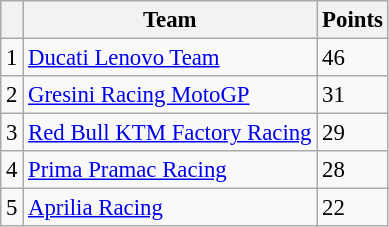<table class="wikitable" style="font-size: 95%;">
<tr>
<th></th>
<th>Team</th>
<th>Points</th>
</tr>
<tr>
<td align=center>1</td>
<td> <a href='#'>Ducati Lenovo Team</a></td>
<td align=left>46</td>
</tr>
<tr>
<td align=center>2</td>
<td> <a href='#'>Gresini Racing MotoGP</a></td>
<td align=left>31</td>
</tr>
<tr>
<td align=center>3</td>
<td> <a href='#'>Red Bull KTM Factory Racing</a></td>
<td align=left>29</td>
</tr>
<tr>
<td align=center>4</td>
<td> <a href='#'>Prima Pramac Racing</a></td>
<td align=left>28</td>
</tr>
<tr>
<td align=center>5</td>
<td> <a href='#'>Aprilia Racing</a></td>
<td align=left>22</td>
</tr>
</table>
